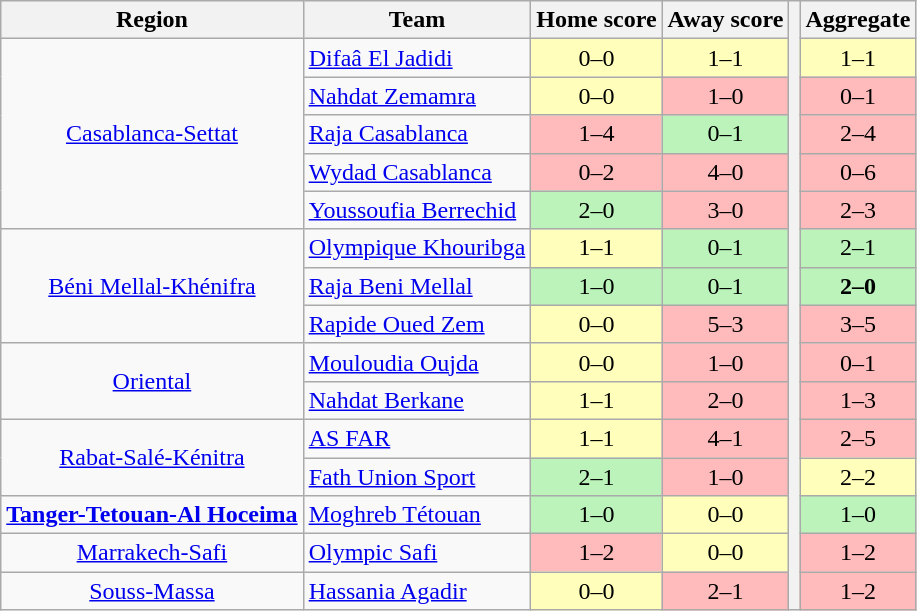<table class="wikitable" style="text-align: center">
<tr>
<th>Region</th>
<th>Team</th>
<th>Home score</th>
<th>Away score</th>
<th rowspan="16"></th>
<th>Aggregate</th>
</tr>
<tr>
<td style="text-align: center;" rowspan="5"><a href='#'>Casablanca-Settat</a></td>
<td align=left><a href='#'>Difaâ El Jadidi</a></td>
<td bgcolor=#FFFFBB>0–0</td>
<td bgcolor=#FFFFBB>1–1</td>
<td bgcolor=#FFFFBB>1–1</td>
</tr>
<tr>
<td align=left><a href='#'>Nahdat Zemamra</a></td>
<td bgcolor=#FFFFBB>0–0</td>
<td bgcolor=#FFBBBB>1–0</td>
<td bgcolor=#FFBBBB>0–1</td>
</tr>
<tr>
<td align=left><a href='#'>Raja Casablanca</a></td>
<td bgcolor=#FFBBBB>1–4</td>
<td bgcolor=#BBF3BB>0–1</td>
<td bgcolor=#FFBBBB>2–4</td>
</tr>
<tr>
<td align=left><a href='#'>Wydad Casablanca</a></td>
<td bgcolor=#FFBBBB>0–2</td>
<td bgcolor=#FFBBBB>4–0</td>
<td bgcolor=#FFBBBB>0–6</td>
</tr>
<tr>
<td align=left><a href='#'>Youssoufia Berrechid</a></td>
<td bgcolor=#BBF3BB>2–0</td>
<td bgcolor=#FFBBBB>3–0</td>
<td bgcolor=#FFBBBB>2–3</td>
</tr>
<tr>
<td style="text-align: center;" rowspan="3"><a href='#'>Béni Mellal-Khénifra</a></td>
<td align=left><a href='#'>Olympique Khouribga</a></td>
<td bgcolor=#FFFFBB>1–1</td>
<td bgcolor=#BBF3BB>0–1</td>
<td bgcolor=#BBF3BB>2–1</td>
</tr>
<tr>
<td align=left><a href='#'>Raja Beni Mellal</a></td>
<td bgcolor=#BBF3BB>1–0</td>
<td bgcolor=#BBF3BB>0–1</td>
<td bgcolor=#BBF3BB><strong>2–0</strong></td>
</tr>
<tr>
<td align=left><a href='#'>Rapide Oued Zem</a></td>
<td bgcolor=#FFFFBB>0–0</td>
<td bgcolor=#FFBBBB>5–3</td>
<td bgcolor=#FFBBBB>3–5</td>
</tr>
<tr>
<td style="text-align: center;" rowspan="2"><a href='#'>Oriental</a></td>
<td align=left><a href='#'>Mouloudia Oujda</a></td>
<td bgcolor=#FFFFBB>0–0</td>
<td bgcolor=#FFBBBB>1–0</td>
<td bgcolor=#FFBBBB>0–1</td>
</tr>
<tr>
<td align=left><a href='#'>Nahdat Berkane</a></td>
<td bgcolor=#FFFFBB>1–1</td>
<td bgcolor=#FFBBBB>2–0</td>
<td bgcolor=#FFBBBB>1–3</td>
</tr>
<tr>
<td style="text-align: center;" rowspan="2"><a href='#'>Rabat-Salé-Kénitra</a></td>
<td align=left><a href='#'>AS FAR</a></td>
<td bgcolor=#FFFFBB>1–1</td>
<td bgcolor=#FFBBBB>4–1</td>
<td bgcolor=#FFBBBB>2–5</td>
</tr>
<tr>
<td align=left><a href='#'>Fath Union Sport</a></td>
<td bgcolor=#BBF3BB>2–1</td>
<td bgcolor=#FFBBBB>1–0</td>
<td bgcolor=#FFFFBB>2–2</td>
</tr>
<tr>
<td><strong><a href='#'>Tanger-Tetouan-Al Hoceima</a></strong></td>
<td align=left><a href='#'>Moghreb Tétouan</a></td>
<td bgcolor=#BBF3BB>1–0</td>
<td bgcolor=#FFFFBB>0–0</td>
<td bgcolor=#BBF3BB>1–0</td>
</tr>
<tr>
<td><a href='#'>Marrakech-Safi</a></td>
<td align=left><a href='#'>Olympic Safi</a></td>
<td bgcolor=#FFBBBB>1–2</td>
<td bgcolor=#FFFFBB>0–0</td>
<td bgcolor=#FFBBBB>1–2</td>
</tr>
<tr>
<td><a href='#'>Souss-Massa</a></td>
<td align=left><a href='#'>Hassania Agadir</a></td>
<td bgcolor=#FFFFBB>0–0</td>
<td bgcolor=#FFBBBB>2–1</td>
<td bgcolor=#FFBBBB>1–2</td>
</tr>
</table>
